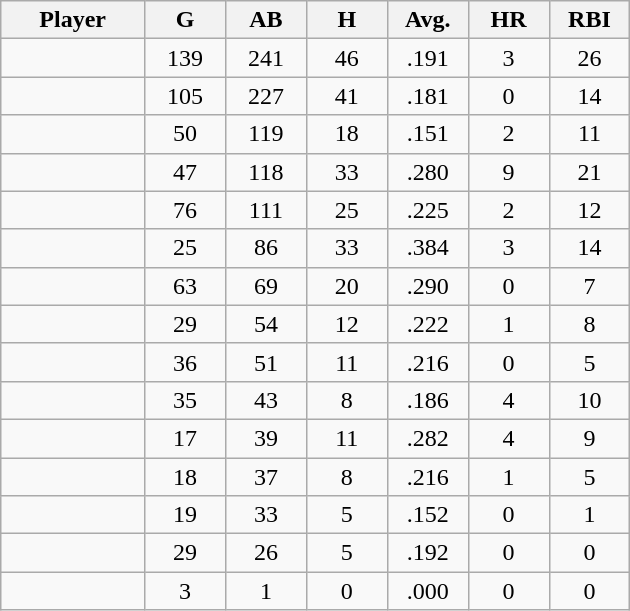<table class="wikitable sortable">
<tr>
<th bgcolor="#DDDDFF" width="16%">Player</th>
<th bgcolor="#DDDDFF" width="9%">G</th>
<th bgcolor="#DDDDFF" width="9%">AB</th>
<th bgcolor="#DDDDFF" width="9%">H</th>
<th bgcolor="#DDDDFF" width="9%">Avg.</th>
<th bgcolor="#DDDDFF" width="9%">HR</th>
<th bgcolor="#DDDDFF" width="9%">RBI</th>
</tr>
<tr align="center">
<td></td>
<td>139</td>
<td>241</td>
<td>46</td>
<td>.191</td>
<td>3</td>
<td>26</td>
</tr>
<tr align="center">
<td></td>
<td>105</td>
<td>227</td>
<td>41</td>
<td>.181</td>
<td>0</td>
<td>14</td>
</tr>
<tr align="center">
<td></td>
<td>50</td>
<td>119</td>
<td>18</td>
<td>.151</td>
<td>2</td>
<td>11</td>
</tr>
<tr align="center">
<td></td>
<td>47</td>
<td>118</td>
<td>33</td>
<td>.280</td>
<td>9</td>
<td>21</td>
</tr>
<tr align="center">
<td></td>
<td>76</td>
<td>111</td>
<td>25</td>
<td>.225</td>
<td>2</td>
<td>12</td>
</tr>
<tr align="center">
<td></td>
<td>25</td>
<td>86</td>
<td>33</td>
<td>.384</td>
<td>3</td>
<td>14</td>
</tr>
<tr align="center">
<td></td>
<td>63</td>
<td>69</td>
<td>20</td>
<td>.290</td>
<td>0</td>
<td>7</td>
</tr>
<tr align="center">
<td></td>
<td>29</td>
<td>54</td>
<td>12</td>
<td>.222</td>
<td>1</td>
<td>8</td>
</tr>
<tr align="center">
<td></td>
<td>36</td>
<td>51</td>
<td>11</td>
<td>.216</td>
<td>0</td>
<td>5</td>
</tr>
<tr align="center">
<td></td>
<td>35</td>
<td>43</td>
<td>8</td>
<td>.186</td>
<td>4</td>
<td>10</td>
</tr>
<tr align="center">
<td></td>
<td>17</td>
<td>39</td>
<td>11</td>
<td>.282</td>
<td>4</td>
<td>9</td>
</tr>
<tr align="center">
<td></td>
<td>18</td>
<td>37</td>
<td>8</td>
<td>.216</td>
<td>1</td>
<td>5</td>
</tr>
<tr align="center">
<td></td>
<td>19</td>
<td>33</td>
<td>5</td>
<td>.152</td>
<td>0</td>
<td>1</td>
</tr>
<tr align="center">
<td></td>
<td>29</td>
<td>26</td>
<td>5</td>
<td>.192</td>
<td>0</td>
<td>0</td>
</tr>
<tr align="center">
<td></td>
<td>3</td>
<td>1</td>
<td>0</td>
<td>.000</td>
<td>0</td>
<td>0</td>
</tr>
</table>
